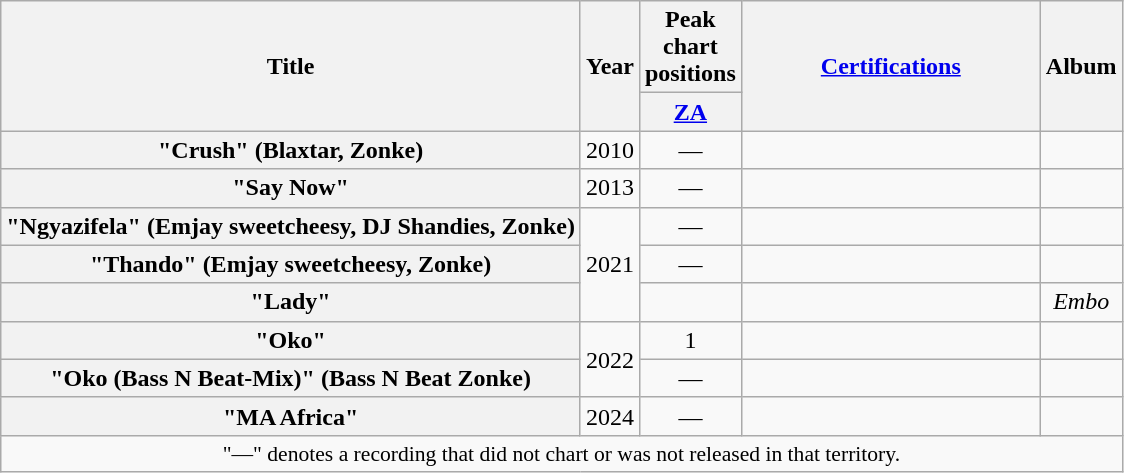<table class="wikitable plainrowheaders" style="text-align:center;">
<tr>
<th scope="col" rowspan="2">Title</th>
<th scope="col" rowspan="2">Year</th>
<th scope="col" colspan="1">Peak chart positions</th>
<th scope="col" rowspan="2" style="width:12em;"><a href='#'>Certifications</a></th>
<th scope="col" rowspan="2">Album</th>
</tr>
<tr>
<th scope="col" style="width:3em;font-size:100%;"><a href='#'>ZA</a><br></th>
</tr>
<tr>
<th scope="row">"Crush" (Blaxtar, Zonke)</th>
<td>2010</td>
<td>—</td>
<td></td>
<td></td>
</tr>
<tr>
<th scope="row">"Say Now"</th>
<td>2013</td>
<td>—</td>
<td></td>
<td></td>
</tr>
<tr>
<th scope="row">"Ngyazifela" (Emjay sweetcheesy, DJ Shandies, Zonke)</th>
<td rowspan=3>2021</td>
<td>—</td>
<td></td>
<td></td>
</tr>
<tr>
<th scope="row">"Thando" (Emjay sweetcheesy, Zonke)</th>
<td>—</td>
<td></td>
<td></td>
</tr>
<tr>
<th scope="row">"Lady"</th>
<td></td>
<td></td>
<td><em>Embo</em></td>
</tr>
<tr>
<th scope="row">"Oko"</th>
<td rowspan=2>2022</td>
<td>1</td>
<td></td>
<td></td>
</tr>
<tr>
<th scope="row">"Oko (Bass N Beat-Mix)" (Bass N Beat Zonke)</th>
<td>—</td>
<td></td>
<td></td>
</tr>
<tr>
<th scope="row">"MA Africa"</th>
<td>2024</td>
<td>—</td>
<td></td>
<td></td>
</tr>
<tr>
<td colspan="8" style="font-size:90%">"—" denotes a recording that did not chart or was not released in that territory.</td>
</tr>
</table>
